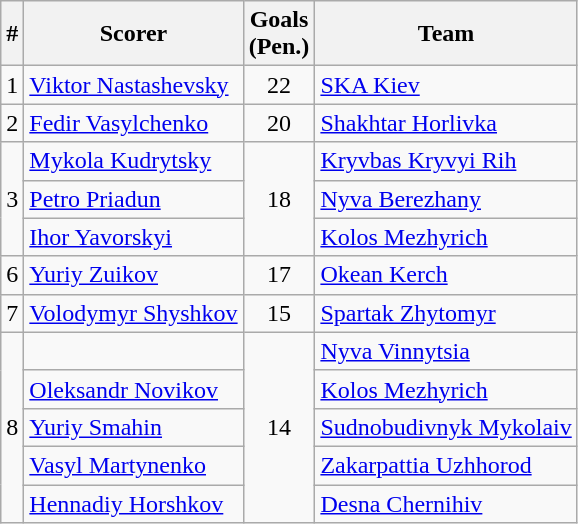<table class="wikitable">
<tr>
<th>#</th>
<th>Scorer</th>
<th>Goals<br>(Pen.)</th>
<th>Team</th>
</tr>
<tr>
<td>1</td>
<td><a href='#'>Viktor Nastashevsky</a></td>
<td align=center>22</td>
<td><a href='#'>SKA Kiev</a></td>
</tr>
<tr>
<td>2</td>
<td><a href='#'>Fedir Vasylchenko</a></td>
<td align=center>20</td>
<td><a href='#'>Shakhtar Horlivka</a></td>
</tr>
<tr>
<td rowspan=3>3</td>
<td><a href='#'>Mykola Kudrytsky</a></td>
<td align=center rowspan=3>18</td>
<td><a href='#'>Kryvbas Kryvyi Rih</a></td>
</tr>
<tr>
<td><a href='#'>Petro Priadun</a></td>
<td><a href='#'>Nyva Berezhany</a></td>
</tr>
<tr>
<td><a href='#'>Ihor Yavorskyi</a></td>
<td><a href='#'>Kolos Mezhyrich</a></td>
</tr>
<tr>
<td>6</td>
<td><a href='#'>Yuriy Zuikov</a></td>
<td align=center>17</td>
<td><a href='#'>Okean Kerch</a></td>
</tr>
<tr>
<td>7</td>
<td><a href='#'>Volodymyr Shyshkov</a></td>
<td align=center>15</td>
<td><a href='#'>Spartak Zhytomyr</a></td>
</tr>
<tr>
<td rowspan=5>8</td>
<td></td>
<td align=center rowspan=5>14</td>
<td><a href='#'>Nyva Vinnytsia</a></td>
</tr>
<tr>
<td><a href='#'>Oleksandr Novikov</a></td>
<td><a href='#'>Kolos Mezhyrich</a></td>
</tr>
<tr>
<td><a href='#'>Yuriy Smahin</a></td>
<td><a href='#'>Sudnobudivnyk Mykolaiv</a></td>
</tr>
<tr>
<td><a href='#'>Vasyl Martynenko</a></td>
<td><a href='#'>Zakarpattia Uzhhorod</a></td>
</tr>
<tr>
<td><a href='#'>Hennadiy Horshkov</a></td>
<td><a href='#'>Desna Chernihiv</a></td>
</tr>
</table>
